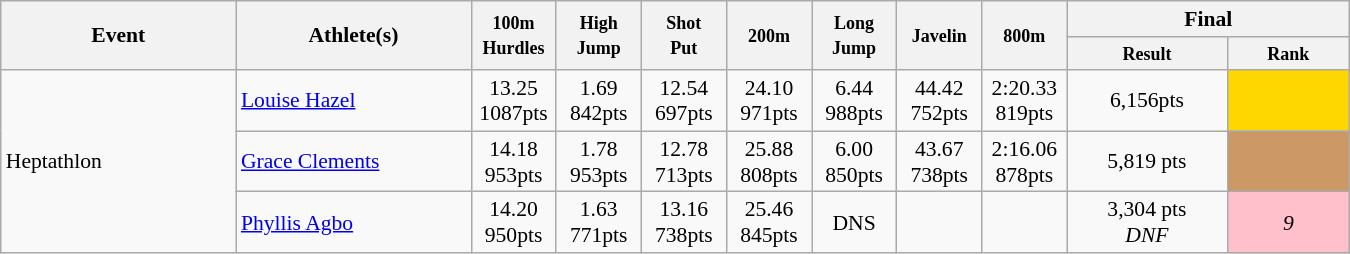<table class=wikitable style="font-size:90%">
<tr>
<th rowspan="2" style="width:150px;">Event</th>
<th rowspan="2" style="width:150px;">Athlete(s)</th>
<th rowspan="2" style="width:50px;"><small>100m<br>Hurdles</small></th>
<th rowspan="2" style="width:50px;"><small>High<br>Jump</small></th>
<th rowspan="2" style="width:50px;"><small>Shot<br>Put</small></th>
<th rowspan="2" style="width:50px;"><small>200m</small></th>
<th rowspan="2" style="width:50px;"><small>Long<br>Jump</small></th>
<th rowspan="2" style="width:50px;"><small>Javelin</small></th>
<th rowspan="2" style="width:50px;"><small>800m</small></th>
<th colspan="2" style="width:175px;">Final</th>
</tr>
<tr>
<th style="line-height:1em; width:100px;"><small>Result</small></th>
<th style="line-height:1em; width:75px;"><small>Rank</small></th>
</tr>
<tr>
<td rowspan=3>Heptathlon</td>
<td><a href='#'>Louise Hazel</a></td>
<td style="text-align:center;">13.25<br>1087pts</td>
<td style="text-align:center;">1.69<br>842pts</td>
<td style="text-align:center;">12.54<br>697pts</td>
<td style="text-align:center;">24.10<br>971pts</td>
<td style="text-align:center;">6.44<br>988pts</td>
<td style="text-align:center;">44.42<br>752pts</td>
<td style="text-align:center;">2:20.33<br>819pts</td>
<td style="text-align:center;">6,156pts</td>
<td style="text-align:center; background:gold;"></td>
</tr>
<tr>
<td><a href='#'>Grace Clements</a></td>
<td style="text-align:center;">14.18<br>953pts</td>
<td style="text-align:center;">1.78<br>953pts</td>
<td style="text-align:center;">12.78<br>713pts</td>
<td style="text-align:center;">25.88<br>808pts</td>
<td style="text-align:center;">6.00<br>850pts</td>
<td style="text-align:center;">43.67<br>738pts</td>
<td style="text-align:center;">2:16.06<br>878pts</td>
<td style="text-align:center;">5,819 pts</td>
<td style="text-align:center; background:#c96;"></td>
</tr>
<tr>
<td><a href='#'>Phyllis Agbo</a></td>
<td style="text-align:center;">14.20<br>950pts</td>
<td style="text-align:center;">1.63<br>771pts</td>
<td style="text-align:center;">13.16<br>738pts</td>
<td style="text-align:center;">25.46<br>845pts</td>
<td style="text-align:center;">DNS</td>
<td style="text-align:center;"></td>
<td style="text-align:center;"></td>
<td style="text-align:center;">3,304 pts<br><em>DNF</em></td>
<td style="text-align:center; background:pink;"><em>9</em></td>
</tr>
</table>
